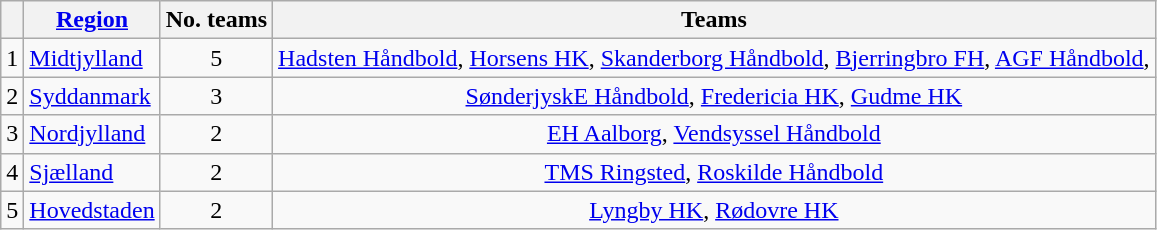<table class="wikitable">
<tr>
<th></th>
<th><a href='#'>Region</a></th>
<th>No. teams</th>
<th>Teams</th>
</tr>
<tr>
<td rowspan=1>1</td>
<td><a href='#'>Midtjylland</a></td>
<td align=center>5</td>
<td align=center><a href='#'>Hadsten Håndbold</a>, <a href='#'>Horsens HK</a>, <a href='#'>Skanderborg Håndbold</a>, <a href='#'>Bjerringbro FH</a>, <a href='#'>AGF Håndbold</a>,</td>
</tr>
<tr>
<td rowspan=1>2</td>
<td><a href='#'>Syddanmark</a></td>
<td align=center>3</td>
<td align=center><a href='#'>SønderjyskE Håndbold</a>, <a href='#'>Fredericia HK</a>, <a href='#'>Gudme HK</a></td>
</tr>
<tr>
<td rowspan=1>3</td>
<td><a href='#'>Nordjylland</a></td>
<td align=center>2</td>
<td align=center><a href='#'>EH Aalborg</a>, <a href='#'>Vendsyssel Håndbold</a></td>
</tr>
<tr>
<td rowspan=1>4</td>
<td><a href='#'>Sjælland</a></td>
<td align=center>2</td>
<td align=center><a href='#'>TMS Ringsted</a>, <a href='#'>Roskilde Håndbold</a></td>
</tr>
<tr>
<td rowspan=1>5</td>
<td><a href='#'>Hovedstaden</a></td>
<td align=center>2</td>
<td align=center><a href='#'>Lyngby HK</a>, <a href='#'>Rødovre HK</a></td>
</tr>
</table>
